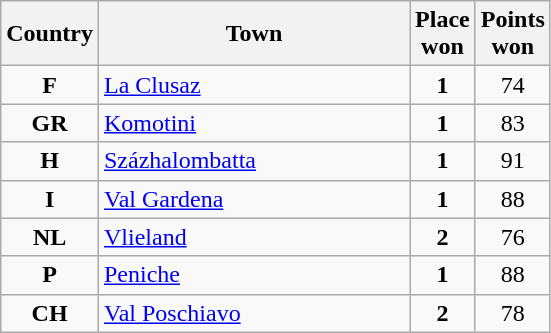<table class="wikitable" style="text-align;">
<tr>
<th width="25">Country</th>
<th width="200">Town</th>
<th width="25">Place won</th>
<th width="25">Points won</th>
</tr>
<tr>
<td align="center"><strong>F</strong></td>
<td align="left"><a href='#'>La Clusaz</a></td>
<td align="center"><strong>1</strong></td>
<td align="center">74</td>
</tr>
<tr>
<td align="center"><strong>GR</strong></td>
<td align="left"><a href='#'>Komotini</a></td>
<td align="center"><strong>1</strong></td>
<td align="center">83</td>
</tr>
<tr>
<td align="center"><strong>H</strong></td>
<td align="left"><a href='#'>Százhalombatta</a></td>
<td align="center"><strong>1</strong></td>
<td align="center">91</td>
</tr>
<tr>
<td align="center"><strong>I</strong></td>
<td align="left"><a href='#'>Val Gardena</a></td>
<td align="center"><strong>1</strong></td>
<td align="center">88</td>
</tr>
<tr>
<td align="center"><strong>NL</strong></td>
<td align="left"><a href='#'>Vlieland</a></td>
<td align="center"><strong>2</strong></td>
<td align="center">76</td>
</tr>
<tr>
<td align="center"><strong>P</strong></td>
<td align="left"><a href='#'>Peniche</a></td>
<td align="center"><strong>1</strong></td>
<td align="center">88</td>
</tr>
<tr>
<td align="center"><strong>CH</strong></td>
<td align="left"><a href='#'>Val Poschiavo</a></td>
<td align="center"><strong>2</strong></td>
<td align="center">78</td>
</tr>
</table>
